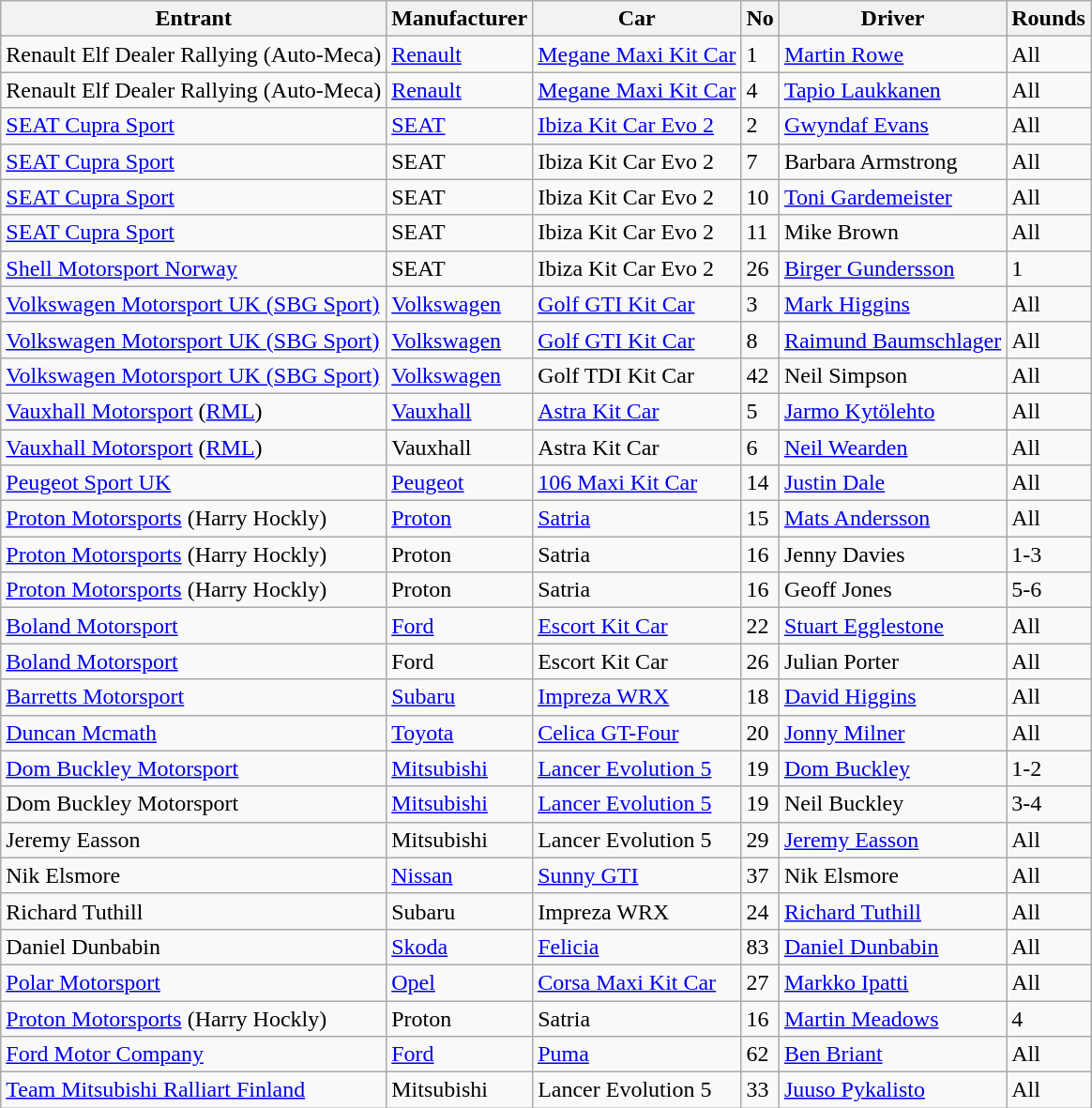<table class="wikitable">
<tr>
<th>Entrant</th>
<th>Manufacturer</th>
<th>Car</th>
<th>No</th>
<th>Driver</th>
<th>Rounds</th>
</tr>
<tr>
<td>Renault Elf Dealer Rallying (Auto-Meca)</td>
<td><a href='#'>Renault</a></td>
<td><a href='#'>Megane Maxi Kit Car</a></td>
<td>1</td>
<td><a href='#'>Martin Rowe</a></td>
<td>All</td>
</tr>
<tr>
<td>Renault Elf Dealer Rallying (Auto-Meca)</td>
<td><a href='#'>Renault</a></td>
<td><a href='#'>Megane Maxi Kit Car</a></td>
<td>4</td>
<td><a href='#'>Tapio Laukkanen</a></td>
<td>All</td>
</tr>
<tr>
<td><a href='#'>SEAT Cupra Sport</a></td>
<td><a href='#'>SEAT</a></td>
<td><a href='#'>Ibiza Kit Car Evo 2</a></td>
<td>2</td>
<td><a href='#'>Gwyndaf Evans</a></td>
<td>All</td>
</tr>
<tr>
<td><a href='#'>SEAT Cupra Sport</a></td>
<td>SEAT</td>
<td>Ibiza Kit Car Evo 2</td>
<td>7</td>
<td>Barbara Armstrong</td>
<td>All</td>
</tr>
<tr>
<td><a href='#'>SEAT Cupra Sport</a></td>
<td>SEAT</td>
<td>Ibiza Kit Car Evo 2</td>
<td>10</td>
<td><a href='#'>Toni Gardemeister</a></td>
<td>All</td>
</tr>
<tr>
<td><a href='#'>SEAT Cupra Sport</a></td>
<td>SEAT</td>
<td>Ibiza Kit Car Evo 2</td>
<td>11</td>
<td>Mike Brown</td>
<td>All</td>
</tr>
<tr>
<td><a href='#'>Shell Motorsport Norway</a></td>
<td>SEAT</td>
<td>Ibiza Kit Car Evo 2</td>
<td>26</td>
<td><a href='#'>Birger Gundersson</a></td>
<td>1</td>
</tr>
<tr>
<td><a href='#'>Volkswagen Motorsport UK (SBG Sport)</a></td>
<td><a href='#'>Volkswagen</a></td>
<td><a href='#'>Golf GTI Kit Car</a></td>
<td>3</td>
<td><a href='#'>Mark Higgins</a></td>
<td>All</td>
</tr>
<tr>
<td><a href='#'>Volkswagen Motorsport UK (SBG Sport)</a></td>
<td><a href='#'>Volkswagen</a></td>
<td><a href='#'>Golf GTI Kit Car</a></td>
<td>8</td>
<td><a href='#'>Raimund Baumschlager</a></td>
<td>All</td>
</tr>
<tr>
<td><a href='#'>Volkswagen Motorsport UK (SBG Sport)</a></td>
<td><a href='#'>Volkswagen</a></td>
<td>Golf TDI Kit Car</td>
<td>42</td>
<td>Neil Simpson</td>
<td>All</td>
</tr>
<tr>
<td><a href='#'>Vauxhall Motorsport</a> (<a href='#'>RML</a>)</td>
<td><a href='#'>Vauxhall</a></td>
<td><a href='#'>Astra Kit Car</a></td>
<td>5</td>
<td><a href='#'>Jarmo  Kytölehto</a></td>
<td>All</td>
</tr>
<tr>
<td><a href='#'>Vauxhall Motorsport</a> (<a href='#'>RML</a>)</td>
<td>Vauxhall</td>
<td>Astra Kit Car</td>
<td>6</td>
<td><a href='#'>Neil Wearden</a></td>
<td>All</td>
</tr>
<tr>
<td><a href='#'>Peugeot Sport UK</a></td>
<td><a href='#'>Peugeot</a></td>
<td><a href='#'>106 Maxi Kit Car</a></td>
<td>14</td>
<td><a href='#'>Justin Dale</a></td>
<td>All</td>
</tr>
<tr>
<td><a href='#'>Proton Motorsports</a> (Harry Hockly)</td>
<td><a href='#'>Proton</a></td>
<td><a href='#'>Satria</a></td>
<td>15</td>
<td><a href='#'>Mats Andersson</a></td>
<td>All</td>
</tr>
<tr>
<td><a href='#'>Proton Motorsports</a> (Harry Hockly)</td>
<td>Proton</td>
<td>Satria</td>
<td>16</td>
<td>Jenny Davies</td>
<td>1-3</td>
</tr>
<tr>
<td><a href='#'>Proton Motorsports</a> (Harry Hockly)</td>
<td>Proton</td>
<td>Satria</td>
<td>16</td>
<td>Geoff Jones</td>
<td>5-6</td>
</tr>
<tr>
<td><a href='#'>Boland Motorsport</a></td>
<td><a href='#'>Ford</a></td>
<td><a href='#'>Escort Kit Car</a></td>
<td>22</td>
<td><a href='#'>Stuart Egglestone</a></td>
<td>All</td>
</tr>
<tr>
<td><a href='#'>Boland Motorsport</a></td>
<td>Ford</td>
<td>Escort Kit Car</td>
<td>26</td>
<td>Julian Porter</td>
<td>All</td>
</tr>
<tr>
<td><a href='#'>Barretts Motorsport</a></td>
<td><a href='#'>Subaru</a></td>
<td><a href='#'>Impreza WRX</a></td>
<td>18</td>
<td><a href='#'>David Higgins</a></td>
<td>All</td>
</tr>
<tr>
<td><a href='#'>Duncan Mcmath</a></td>
<td><a href='#'>Toyota</a></td>
<td><a href='#'>Celica GT-Four</a></td>
<td>20</td>
<td><a href='#'>Jonny Milner</a></td>
<td>All</td>
</tr>
<tr>
<td><a href='#'>Dom Buckley Motorsport</a></td>
<td><a href='#'>Mitsubishi</a></td>
<td><a href='#'>Lancer Evolution 5</a></td>
<td>19</td>
<td><a href='#'>Dom Buckley</a></td>
<td>1-2</td>
</tr>
<tr>
<td>Dom Buckley Motorsport</td>
<td><a href='#'>Mitsubishi</a></td>
<td><a href='#'>Lancer Evolution 5</a></td>
<td>19</td>
<td>Neil Buckley</td>
<td>3-4</td>
</tr>
<tr>
<td>Jeremy Easson</td>
<td>Mitsubishi</td>
<td>Lancer Evolution 5</td>
<td>29</td>
<td><a href='#'>Jeremy Easson</a></td>
<td>All</td>
</tr>
<tr>
<td>Nik Elsmore</td>
<td><a href='#'>Nissan</a></td>
<td><a href='#'>Sunny GTI</a></td>
<td>37</td>
<td>Nik Elsmore</td>
<td>All</td>
</tr>
<tr>
<td>Richard Tuthill</td>
<td>Subaru</td>
<td>Impreza WRX</td>
<td>24</td>
<td><a href='#'>Richard Tuthill</a></td>
<td>All</td>
</tr>
<tr>
<td>Daniel Dunbabin</td>
<td><a href='#'>Skoda</a></td>
<td><a href='#'>Felicia</a></td>
<td>83</td>
<td><a href='#'>Daniel Dunbabin</a></td>
<td>All</td>
</tr>
<tr>
<td><a href='#'>Polar Motorsport</a></td>
<td><a href='#'>Opel</a></td>
<td><a href='#'>Corsa Maxi Kit Car</a></td>
<td>27</td>
<td><a href='#'>Markko Ipatti</a></td>
<td>All</td>
</tr>
<tr>
<td><a href='#'>Proton Motorsports</a> (Harry Hockly)</td>
<td>Proton</td>
<td>Satria</td>
<td>16</td>
<td><a href='#'>Martin Meadows</a></td>
<td>4</td>
</tr>
<tr>
<td><a href='#'>Ford Motor Company</a></td>
<td><a href='#'>Ford</a></td>
<td><a href='#'>Puma</a></td>
<td>62</td>
<td><a href='#'>Ben Briant</a></td>
<td>All</td>
</tr>
<tr>
<td><a href='#'>Team Mitsubishi Ralliart Finland</a></td>
<td>Mitsubishi</td>
<td>Lancer Evolution 5</td>
<td>33</td>
<td><a href='#'>Juuso Pykalisto</a></td>
<td>All</td>
</tr>
</table>
